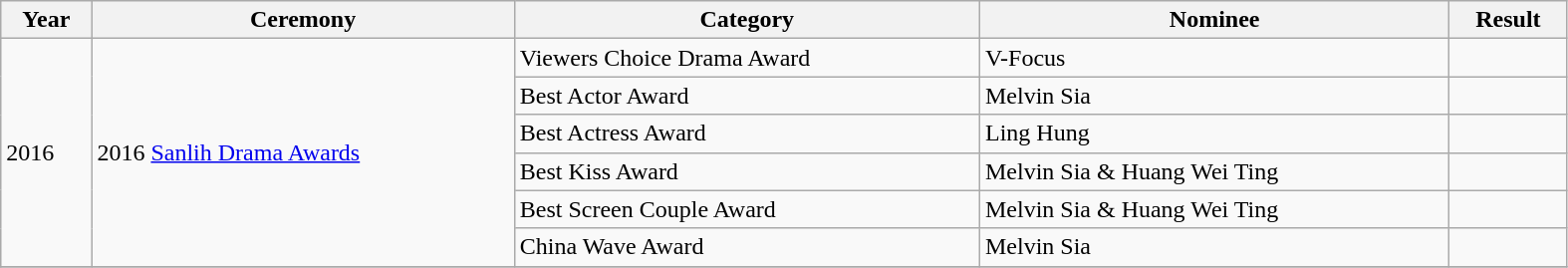<table class="wikitable" width="83%">
<tr>
<th>Year</th>
<th>Ceremony</th>
<th>Category</th>
<th>Nominee</th>
<th>Result</th>
</tr>
<tr>
<td rowspan=6>2016</td>
<td rowspan=6>2016 <a href='#'>Sanlih Drama Awards</a></td>
<td>Viewers Choice Drama Award</td>
<td>V-Focus</td>
<td></td>
</tr>
<tr>
<td>Best Actor Award</td>
<td>Melvin Sia</td>
<td></td>
</tr>
<tr>
<td>Best Actress Award</td>
<td>Ling Hung</td>
<td></td>
</tr>
<tr>
<td>Best Kiss Award</td>
<td>Melvin Sia & Huang Wei Ting</td>
<td></td>
</tr>
<tr>
<td>Best Screen Couple Award</td>
<td>Melvin Sia & Huang Wei Ting</td>
<td></td>
</tr>
<tr>
<td>China Wave Award</td>
<td>Melvin Sia</td>
<td></td>
</tr>
<tr>
</tr>
</table>
